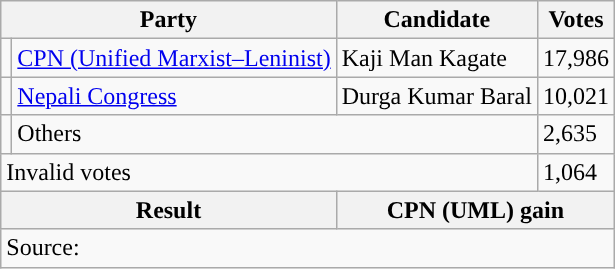<table class="wikitable">
<tr>
<th colspan="2">Party</th>
<th>Candidate</th>
<th>Votes</th>
</tr>
<tr>
<td style="background-color:"></td>
<td><a href='#'>CPN (Unified Marxist–Leninist)</a></td>
<td>Kaji Man Kagate</td>
<td>17,986</td>
</tr>
<tr>
<td style="background-color:"></td>
<td><a href='#'>Nepali Congress</a></td>
<td>Durga Kumar Baral</td>
<td>10,021</td>
</tr>
<tr>
<td></td>
<td colspan="2">Others</td>
<td>2,635</td>
</tr>
<tr>
<td colspan="3">Invalid votes</td>
<td>1,064</td>
</tr>
<tr>
<th colspan="2">Result</th>
<th colspan="2">CPN (UML) gain</th>
</tr>
<tr>
<td colspan="4">Source: </td>
</tr>
</table>
